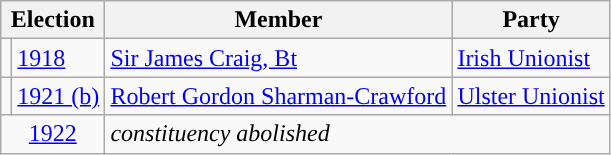<table class="wikitable">
<tr>
<th colspan="2">Election</th>
<th>Member</th>
<th>Party</th>
</tr>
<tr>
<td style="color:inherit;background-color: "></td>
<td><a href='#'>1918</a></td>
<td><a href='#'>Sir James Craig, Bt</a></td>
<td><a href='#'>Irish Unionist</a></td>
</tr>
<tr>
<td style="color:inherit;background-color: "></td>
<td><a href='#'>1921 (b)</a></td>
<td><a href='#'>Robert Gordon Sharman-Crawford</a></td>
<td><a href='#'>Ulster Unionist</a></td>
</tr>
<tr>
<td colspan="2" align="center"><a href='#'>1922</a></td>
<td colspan="2"><em>constituency abolished</em></td>
</tr>
</table>
